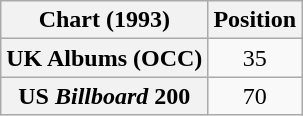<table class="wikitable sortable plainrowheaders" style="text-align:center">
<tr>
<th scope="col">Chart (1993)</th>
<th scope="col">Position</th>
</tr>
<tr>
<th scope="row">UK Albums (OCC)</th>
<td>35</td>
</tr>
<tr>
<th scope="row">US <em>Billboard</em> 200</th>
<td>70</td>
</tr>
</table>
